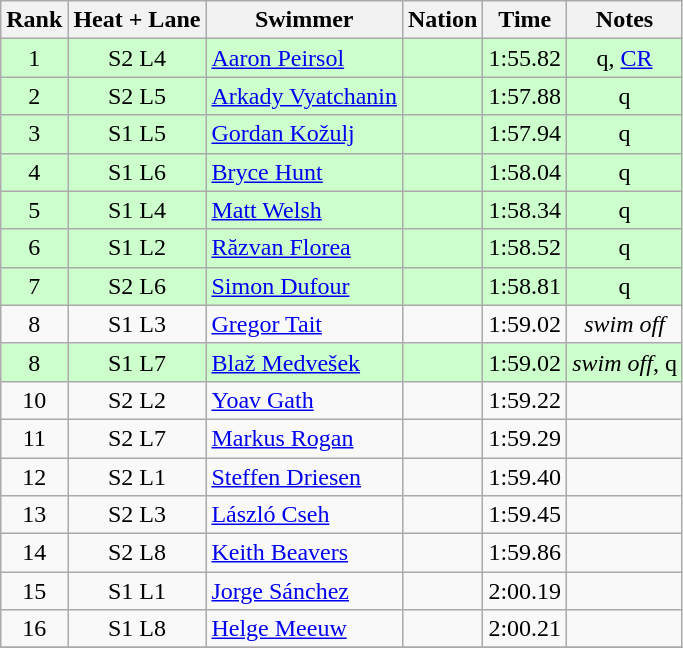<table class="wikitable sortable" style="text-align:center">
<tr>
<th>Rank</th>
<th>Heat + Lane</th>
<th>Swimmer</th>
<th>Nation</th>
<th>Time</th>
<th>Notes</th>
</tr>
<tr bgcolor=ccffcc>
<td>1</td>
<td>S2 L4</td>
<td align=left><a href='#'>Aaron Peirsol</a></td>
<td align=left></td>
<td>1:55.82</td>
<td>q, <a href='#'>CR</a></td>
</tr>
<tr bgcolor=ccffcc>
<td>2</td>
<td>S2 L5</td>
<td align=left><a href='#'>Arkady Vyatchanin</a></td>
<td align=left></td>
<td>1:57.88</td>
<td>q</td>
</tr>
<tr bgcolor=ccffcc>
<td>3</td>
<td>S1 L5</td>
<td align=left><a href='#'>Gordan Kožulj</a></td>
<td align=left></td>
<td>1:57.94</td>
<td>q</td>
</tr>
<tr bgcolor=ccffcc>
<td>4</td>
<td>S1 L6</td>
<td align=left><a href='#'>Bryce Hunt</a></td>
<td align=left></td>
<td>1:58.04</td>
<td>q</td>
</tr>
<tr bgcolor=ccffcc>
<td>5</td>
<td>S1 L4</td>
<td align=left><a href='#'>Matt Welsh</a></td>
<td align=left></td>
<td>1:58.34</td>
<td>q</td>
</tr>
<tr bgcolor=ccffcc>
<td>6</td>
<td>S1 L2</td>
<td align=left><a href='#'>Răzvan Florea</a></td>
<td align=left></td>
<td>1:58.52</td>
<td>q</td>
</tr>
<tr bgcolor=ccffcc>
<td>7</td>
<td>S2 L6</td>
<td align=left><a href='#'>Simon Dufour</a></td>
<td align=left></td>
<td>1:58.81</td>
<td>q</td>
</tr>
<tr>
<td>8</td>
<td>S1 L3</td>
<td align=left><a href='#'>Gregor Tait</a></td>
<td align=left></td>
<td>1:59.02</td>
<td><em>swim off</em></td>
</tr>
<tr bgcolor=ccffcc>
<td>8</td>
<td>S1 L7</td>
<td align=left><a href='#'>Blaž Medvešek</a></td>
<td align=left></td>
<td>1:59.02</td>
<td><em>swim off</em>, q</td>
</tr>
<tr>
<td>10</td>
<td>S2 L2</td>
<td align=left><a href='#'>Yoav Gath</a></td>
<td align=left></td>
<td>1:59.22</td>
<td></td>
</tr>
<tr>
<td>11</td>
<td>S2 L7</td>
<td align=left><a href='#'>Markus Rogan</a></td>
<td align=left></td>
<td>1:59.29</td>
<td></td>
</tr>
<tr>
<td>12</td>
<td>S2 L1</td>
<td align=left><a href='#'>Steffen Driesen</a></td>
<td align=left></td>
<td>1:59.40</td>
<td></td>
</tr>
<tr>
<td>13</td>
<td>S2 L3</td>
<td align=left><a href='#'>László Cseh</a></td>
<td align=left></td>
<td>1:59.45</td>
<td></td>
</tr>
<tr>
<td>14</td>
<td>S2 L8</td>
<td align=left><a href='#'>Keith Beavers</a></td>
<td align=left></td>
<td>1:59.86</td>
<td></td>
</tr>
<tr>
<td>15</td>
<td>S1 L1</td>
<td align=left><a href='#'>Jorge Sánchez</a></td>
<td align=left></td>
<td>2:00.19</td>
<td></td>
</tr>
<tr>
<td>16</td>
<td>S1 L8</td>
<td align=left><a href='#'>Helge Meeuw</a></td>
<td align=left></td>
<td>2:00.21</td>
<td></td>
</tr>
<tr>
</tr>
</table>
